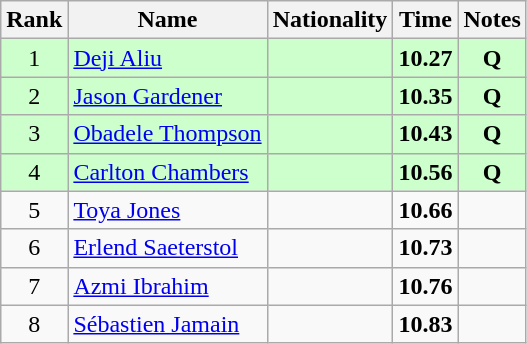<table class="wikitable sortable" style="text-align:center">
<tr>
<th>Rank</th>
<th>Name</th>
<th>Nationality</th>
<th>Time</th>
<th>Notes</th>
</tr>
<tr bgcolor=ccffcc>
<td>1</td>
<td align=left><a href='#'>Deji Aliu</a></td>
<td align=left></td>
<td><strong>10.27</strong></td>
<td><strong>Q</strong></td>
</tr>
<tr bgcolor=ccffcc>
<td>2</td>
<td align=left><a href='#'>Jason Gardener</a></td>
<td align=left></td>
<td><strong>10.35</strong></td>
<td><strong>Q</strong></td>
</tr>
<tr bgcolor=ccffcc>
<td>3</td>
<td align=left><a href='#'>Obadele Thompson</a></td>
<td align=left></td>
<td><strong>10.43</strong></td>
<td><strong>Q</strong></td>
</tr>
<tr bgcolor=ccffcc>
<td>4</td>
<td align=left><a href='#'>Carlton Chambers</a></td>
<td align=left></td>
<td><strong>10.56</strong></td>
<td><strong>Q</strong></td>
</tr>
<tr>
<td>5</td>
<td align=left><a href='#'>Toya Jones</a></td>
<td align=left></td>
<td><strong>10.66</strong></td>
<td></td>
</tr>
<tr>
<td>6</td>
<td align=left><a href='#'>Erlend Saeterstol</a></td>
<td align=left></td>
<td><strong>10.73</strong></td>
<td></td>
</tr>
<tr>
<td>7</td>
<td align=left><a href='#'>Azmi Ibrahim</a></td>
<td align=left></td>
<td><strong>10.76</strong></td>
<td></td>
</tr>
<tr>
<td>8</td>
<td align=left><a href='#'>Sébastien Jamain</a></td>
<td align=left></td>
<td><strong>10.83</strong></td>
<td></td>
</tr>
</table>
